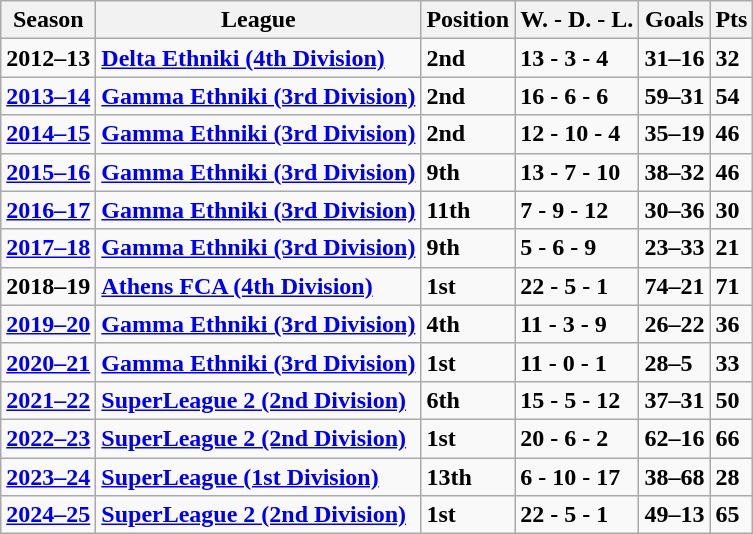<table class="wikitable">
<tr>
<th>Season</th>
<th>League</th>
<th>Position</th>
<th>W. - D. - L.</th>
<th>Goals</th>
<th>Pts</th>
</tr>
<tr>
<td><strong>2012–13</strong></td>
<td><strong><a href='#'>Delta Ethniki (4th Division)</a></strong></td>
<td><strong>2nd</strong></td>
<td><strong>13 - 3 - 4</strong></td>
<td><strong>31–16</strong></td>
<td><strong>32</strong></td>
</tr>
<tr>
<td><strong><a href='#'>2013–14</a></strong></td>
<td><strong><a href='#'>Gamma Ethniki (3rd Division)</a></strong></td>
<td><strong>2nd</strong></td>
<td><strong>16 - 6 - 6</strong></td>
<td><strong>59–31</strong></td>
<td><strong>54</strong></td>
</tr>
<tr>
<td><strong><a href='#'>2014–15</a></strong></td>
<td><strong><a href='#'>Gamma Ethniki (3rd Division)</a></strong></td>
<td><strong>2nd</strong></td>
<td><strong>12 - 10 - 4</strong></td>
<td><strong>35–19</strong></td>
<td><strong>46</strong></td>
</tr>
<tr>
<td><a href='#'><strong>2015–16</strong></a></td>
<td><strong><a href='#'>Gamma Ethniki (3rd Division)</a></strong></td>
<td><strong>9th</strong></td>
<td><strong>13 - 7 - 10</strong></td>
<td><strong>38–32</strong></td>
<td><strong>46</strong></td>
</tr>
<tr>
<td><a href='#'><strong>2016–17</strong></a></td>
<td><strong><a href='#'>Gamma Ethniki (3rd Division)</a></strong></td>
<td><strong>11th</strong></td>
<td><strong>7 - 9 - 12</strong></td>
<td><strong>30–36</strong></td>
<td><strong>30</strong></td>
</tr>
<tr>
<td><a href='#'><strong>2017–18</strong></a></td>
<td><strong><a href='#'>Gamma Ethniki  (3rd Division)</a></strong></td>
<td><strong>9th</strong></td>
<td><strong>5 - 6 - 9</strong></td>
<td><strong>23–33</strong></td>
<td><strong>21</strong></td>
</tr>
<tr>
<td><strong>2018–19</strong></td>
<td><strong><a href='#'>Athens FCA (4th Division)</a></strong></td>
<td><strong>1st</strong></td>
<td><strong>22 - 5 - 1</strong></td>
<td><strong>74–21</strong></td>
<td><strong>71</strong></td>
</tr>
<tr>
<td><a href='#'><strong>2019–20</strong></a></td>
<td><strong><a href='#'>Gamma Ethniki (3rd Division)</a></strong></td>
<td><strong>4th</strong></td>
<td><strong>11 - 3 - 9</strong></td>
<td><strong>26–22</strong></td>
<td><strong>36</strong></td>
</tr>
<tr>
<td><a href='#'><strong>2020–21</strong></a></td>
<td><strong><a href='#'>Gamma Ethniki (3rd Division)</a></strong></td>
<td><strong>1st</strong></td>
<td><strong>11 - 0 - 1</strong></td>
<td><strong>28–5</strong></td>
<td><strong>33</strong></td>
</tr>
<tr>
<td><a href='#'><strong>2021–22</strong></a></td>
<td><strong><a href='#'>SuperLeague 2 (2nd Division)</a></strong></td>
<td><strong>6th</strong></td>
<td><strong>15 - 5 - 12</strong></td>
<td><strong>37–31</strong></td>
<td><strong>50</strong></td>
</tr>
<tr>
<td><a href='#'><strong>2022–23</strong></a></td>
<td><strong><a href='#'>SuperLeague 2 (2nd Division)</a></strong></td>
<td><strong>1st</strong></td>
<td><strong>20 - 6 - 2</strong></td>
<td><strong>62–16</strong></td>
<td><strong>66</strong></td>
</tr>
<tr>
<td><a href='#'><strong>2023–24</strong></a></td>
<td><strong><a href='#'>SuperLeague (1st Division)</a></strong></td>
<td><strong>13th</strong></td>
<td><strong>6 - 10 - 17</strong></td>
<td><strong>38–68</strong></td>
<td><strong>28</strong></td>
</tr>
<tr>
<td><a href='#'><strong>2024–25</strong></a></td>
<td><strong><a href='#'>SuperLeague 2 (2nd Division)</a></strong></td>
<td><strong>1st</strong></td>
<td><strong>22 - 5 - 1</strong></td>
<td><strong>49–13</strong></td>
<td><strong>65</strong></td>
</tr>
</table>
